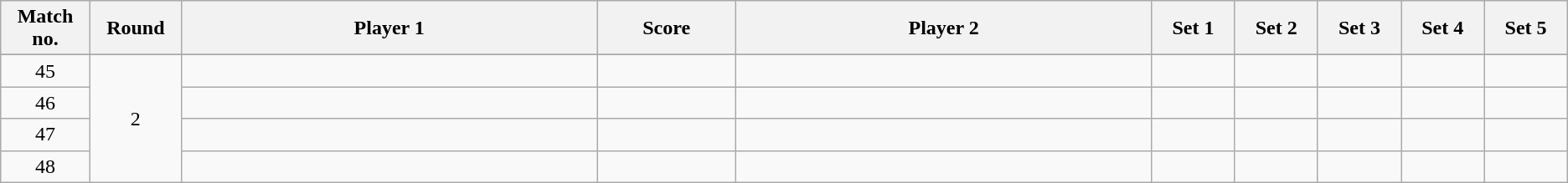<table class="wikitable" style="text-align: center;">
<tr>
<th width="2%">Match no.</th>
<th width="2%">Round</th>
<th width="15%">Player 1</th>
<th width="5%">Score</th>
<th width="15%">Player 2</th>
<th width="3%">Set 1</th>
<th width="3%">Set 2</th>
<th width="3%">Set 3</th>
<th width="3%">Set 4</th>
<th width="3%">Set 5</th>
</tr>
<tr>
</tr>
<tr style=text-align:center;>
<td>45</td>
<td rowspan=4>2</td>
<td></td>
<td></td>
<td></td>
<td></td>
<td></td>
<td></td>
<td></td>
<td></td>
</tr>
<tr style=text-align:center;>
<td>46</td>
<td></td>
<td></td>
<td></td>
<td></td>
<td></td>
<td></td>
<td></td>
<td></td>
</tr>
<tr style=text-align:center;>
<td>47</td>
<td></td>
<td></td>
<td></td>
<td></td>
<td></td>
<td></td>
<td></td>
<td></td>
</tr>
<tr style=text-align:center;>
<td>48</td>
<td></td>
<td></td>
<td></td>
<td></td>
<td></td>
<td></td>
<td></td>
<td></td>
</tr>
</table>
